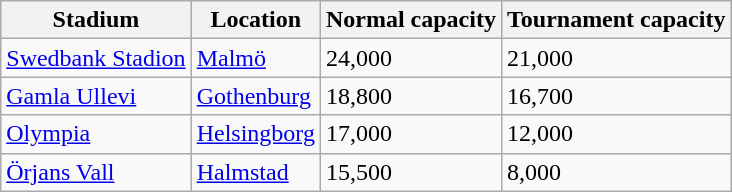<table class="wikitable">
<tr>
<th>Stadium</th>
<th>Location</th>
<th>Normal capacity</th>
<th>Tournament capacity</th>
</tr>
<tr>
<td><a href='#'>Swedbank Stadion</a></td>
<td><a href='#'>Malmö</a></td>
<td>24,000</td>
<td>21,000</td>
</tr>
<tr>
<td><a href='#'>Gamla Ullevi</a></td>
<td><a href='#'>Gothenburg</a></td>
<td>18,800</td>
<td>16,700</td>
</tr>
<tr>
<td><a href='#'>Olympia</a></td>
<td><a href='#'>Helsingborg</a></td>
<td>17,000</td>
<td>12,000</td>
</tr>
<tr>
<td><a href='#'>Örjans Vall</a></td>
<td><a href='#'>Halmstad</a></td>
<td>15,500</td>
<td>8,000</td>
</tr>
</table>
